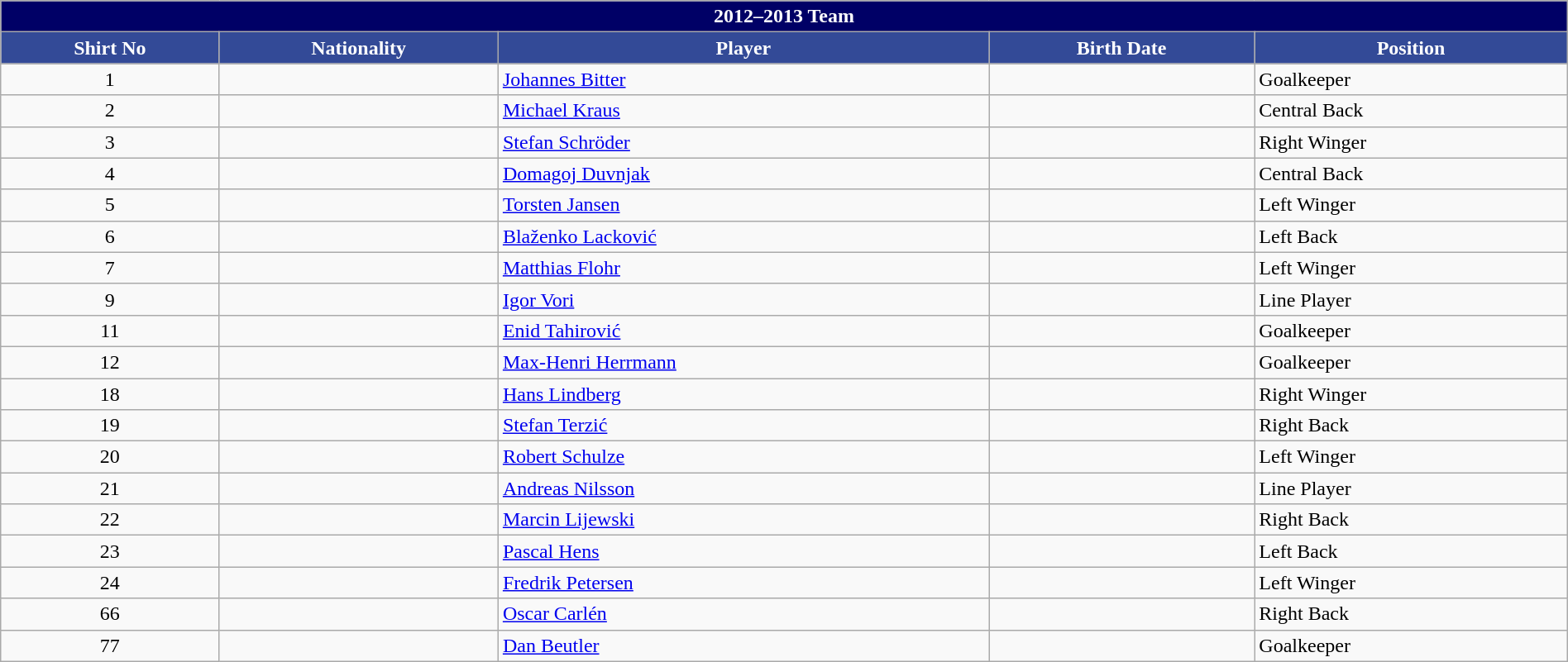<table class="wikitable collapsible collapsed" style="width:100%;">
<tr>
<th colspan=5 style="background-color:#000066;color:white;text-align:center;">2012–2013 Team</th>
</tr>
<tr>
<th style="color:white; background:#334A97">Shirt No</th>
<th style="color:white; background:#334A97">Nationality</th>
<th style="color:white; background:#334A97">Player</th>
<th style="color:white; background:#334A97">Birth Date</th>
<th style="color:white; background:#334A97">Position</th>
</tr>
<tr>
<td align=center>1</td>
<td></td>
<td><a href='#'>Johannes Bitter</a></td>
<td></td>
<td>Goalkeeper</td>
</tr>
<tr>
<td align=center>2</td>
<td></td>
<td><a href='#'>Michael Kraus</a></td>
<td></td>
<td>Central Back</td>
</tr>
<tr>
<td align=center>3</td>
<td></td>
<td><a href='#'>Stefan Schröder</a></td>
<td></td>
<td>Right Winger</td>
</tr>
<tr>
<td align=center>4</td>
<td></td>
<td><a href='#'>Domagoj Duvnjak</a></td>
<td></td>
<td>Central Back</td>
</tr>
<tr>
<td align=center>5</td>
<td></td>
<td><a href='#'>Torsten Jansen</a></td>
<td></td>
<td>Left Winger</td>
</tr>
<tr>
<td align=center>6</td>
<td></td>
<td><a href='#'>Blaženko Lacković</a></td>
<td></td>
<td>Left Back</td>
</tr>
<tr>
<td align=center>7</td>
<td></td>
<td><a href='#'>Matthias Flohr</a></td>
<td></td>
<td>Left Winger</td>
</tr>
<tr>
<td align=center>9</td>
<td></td>
<td><a href='#'>Igor Vori</a></td>
<td></td>
<td>Line Player</td>
</tr>
<tr>
<td align=center>11</td>
<td></td>
<td><a href='#'>Enid Tahirović</a></td>
<td></td>
<td>Goalkeeper</td>
</tr>
<tr>
<td align=center>12</td>
<td></td>
<td><a href='#'>Max-Henri Herrmann</a></td>
<td></td>
<td>Goalkeeper</td>
</tr>
<tr>
<td align=center>18</td>
<td></td>
<td><a href='#'>Hans Lindberg</a></td>
<td></td>
<td>Right Winger</td>
</tr>
<tr>
<td align=center>19</td>
<td></td>
<td><a href='#'>Stefan Terzić</a></td>
<td></td>
<td>Right Back</td>
</tr>
<tr>
<td align=center>20</td>
<td></td>
<td><a href='#'>Robert Schulze</a></td>
<td></td>
<td>Left Winger</td>
</tr>
<tr>
<td align=center>21</td>
<td></td>
<td><a href='#'>Andreas Nilsson</a></td>
<td></td>
<td>Line Player</td>
</tr>
<tr>
<td align=center>22</td>
<td></td>
<td><a href='#'>Marcin Lijewski</a></td>
<td></td>
<td>Right Back</td>
</tr>
<tr>
<td align=center>23</td>
<td></td>
<td><a href='#'>Pascal Hens</a></td>
<td></td>
<td>Left Back</td>
</tr>
<tr>
<td align=center>24</td>
<td></td>
<td><a href='#'>Fredrik Petersen</a></td>
<td></td>
<td>Left Winger</td>
</tr>
<tr>
<td align=center>66</td>
<td></td>
<td><a href='#'>Oscar Carlén</a></td>
<td></td>
<td>Right Back</td>
</tr>
<tr>
<td align=center>77</td>
<td></td>
<td><a href='#'>Dan Beutler</a></td>
<td></td>
<td>Goalkeeper</td>
</tr>
</table>
